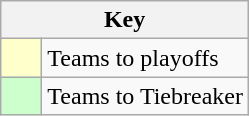<table class="wikitable" style="text-align: center;">
<tr>
<th colspan=2>Key</th>
</tr>
<tr>
<td style="background:#ffffcc; width:20px;"></td>
<td align=left>Teams to playoffs</td>
</tr>
<tr>
<td style="background:#ccffcc; width:20px;"></td>
<td align=left>Teams to Tiebreaker</td>
</tr>
</table>
